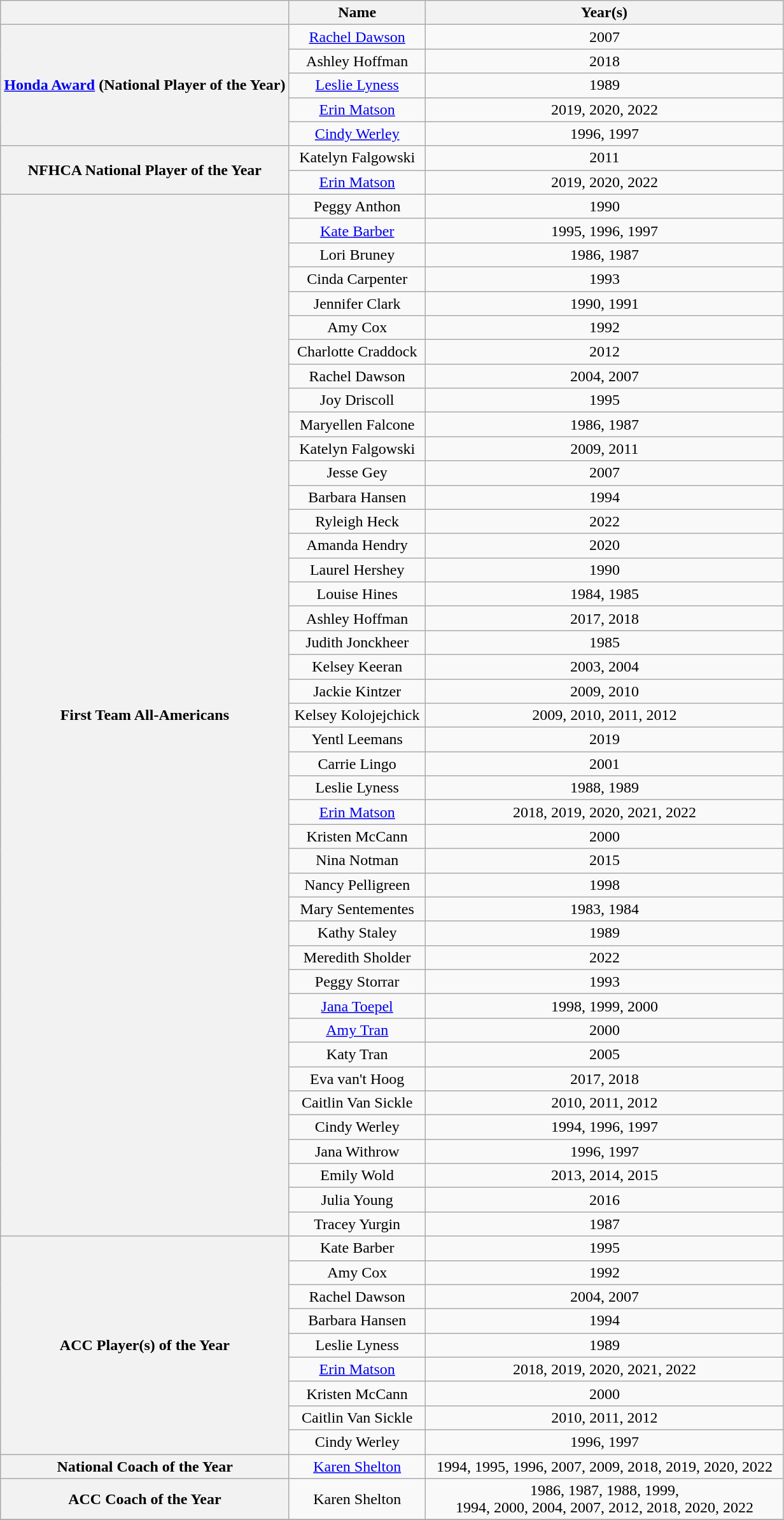<table class="wikitable" style="text-align: center;">
<tr>
<th></th>
<th>Name</th>
<th>  Year(s)  </th>
</tr>
<tr>
<th rowspan="5"><a href='#'>Honda Award</a> (National Player of the Year)</th>
<td><a href='#'>Rachel Dawson</a></td>
<td>2007</td>
</tr>
<tr>
<td>Ashley Hoffman</td>
<td>2018</td>
</tr>
<tr>
<td><a href='#'>Leslie Lyness</a></td>
<td>1989</td>
</tr>
<tr>
<td><a href='#'>Erin Matson</a></td>
<td>2019, 2020, 2022</td>
</tr>
<tr>
<td><a href='#'>Cindy Werley</a></td>
<td>1996, 1997</td>
</tr>
<tr>
<th rowspan="2">NFHCA National Player of the Year</th>
<td>Katelyn Falgowski</td>
<td>2011</td>
</tr>
<tr>
<td><a href='#'>Erin Matson</a></td>
<td>2019, 2020, 2022</td>
</tr>
<tr>
<th rowspan="43">First Team All-Americans</th>
<td>Peggy Anthon</td>
<td>1990</td>
</tr>
<tr>
<td><a href='#'>Kate Barber</a></td>
<td>1995, 1996, 1997</td>
</tr>
<tr>
<td>Lori Bruney</td>
<td>1986, 1987</td>
</tr>
<tr>
<td>Cinda Carpenter</td>
<td>1993</td>
</tr>
<tr>
<td>Jennifer Clark</td>
<td>1990, 1991</td>
</tr>
<tr>
<td>Amy Cox</td>
<td>1992</td>
</tr>
<tr>
<td>Charlotte Craddock</td>
<td>2012</td>
</tr>
<tr>
<td>Rachel Dawson</td>
<td>2004, 2007</td>
</tr>
<tr>
<td>Joy Driscoll</td>
<td>1995</td>
</tr>
<tr>
<td>Maryellen Falcone</td>
<td>1986, 1987</td>
</tr>
<tr>
<td>Katelyn Falgowski</td>
<td>2009, 2011</td>
</tr>
<tr>
<td>Jesse Gey</td>
<td>2007</td>
</tr>
<tr>
<td>Barbara Hansen</td>
<td>1994</td>
</tr>
<tr>
<td>Ryleigh Heck</td>
<td>2022</td>
</tr>
<tr>
<td>Amanda Hendry</td>
<td>2020</td>
</tr>
<tr>
<td>Laurel Hershey</td>
<td>1990</td>
</tr>
<tr>
<td>Louise Hines</td>
<td>1984, 1985</td>
</tr>
<tr>
<td>Ashley Hoffman</td>
<td>2017, 2018</td>
</tr>
<tr>
<td>Judith Jonckheer</td>
<td>1985</td>
</tr>
<tr>
<td>Kelsey Keeran</td>
<td>2003, 2004</td>
</tr>
<tr>
<td>Jackie Kintzer</td>
<td>2009, 2010</td>
</tr>
<tr>
<td>Kelsey Kolojejchick</td>
<td>2009, 2010, 2011, 2012</td>
</tr>
<tr>
<td>Yentl Leemans</td>
<td>2019</td>
</tr>
<tr>
<td>Carrie Lingo</td>
<td>2001</td>
</tr>
<tr>
<td>Leslie Lyness</td>
<td>1988, 1989</td>
</tr>
<tr>
<td><a href='#'>Erin Matson</a></td>
<td>2018, 2019, 2020, 2021, 2022</td>
</tr>
<tr>
<td>Kristen McCann</td>
<td>2000</td>
</tr>
<tr>
<td>Nina Notman</td>
<td>2015</td>
</tr>
<tr>
<td>Nancy Pelligreen</td>
<td>1998</td>
</tr>
<tr>
<td>  Mary Sentementes  </td>
<td>1983, 1984</td>
</tr>
<tr>
<td>Kathy Staley</td>
<td>1989</td>
</tr>
<tr>
<td>Meredith Sholder</td>
<td>2022</td>
</tr>
<tr>
<td>Peggy Storrar</td>
<td>1993</td>
</tr>
<tr>
<td><a href='#'>Jana Toepel</a></td>
<td>1998, 1999, 2000</td>
</tr>
<tr>
<td><a href='#'>Amy Tran</a></td>
<td>2000</td>
</tr>
<tr>
<td>Katy Tran</td>
<td>2005</td>
</tr>
<tr>
<td>Eva van't Hoog</td>
<td>2017, 2018</td>
</tr>
<tr>
<td>Caitlin Van Sickle</td>
<td>2010, 2011, 2012</td>
</tr>
<tr>
<td>Cindy Werley</td>
<td>1994, 1996, 1997</td>
</tr>
<tr>
<td>Jana Withrow</td>
<td>1996, 1997</td>
</tr>
<tr>
<td>Emily Wold</td>
<td>2013, 2014, 2015</td>
</tr>
<tr>
<td>Julia Young</td>
<td>2016</td>
</tr>
<tr>
<td>Tracey Yurgin</td>
<td>1987</td>
</tr>
<tr>
<th rowspan="9">ACC Player(s) of the Year</th>
<td>Kate Barber</td>
<td>1995</td>
</tr>
<tr>
<td>Amy Cox</td>
<td>1992</td>
</tr>
<tr>
<td>Rachel Dawson</td>
<td>2004, 2007</td>
</tr>
<tr>
<td>Barbara Hansen</td>
<td>1994</td>
</tr>
<tr>
<td>Leslie Lyness</td>
<td>1989</td>
</tr>
<tr>
<td><a href='#'>Erin Matson</a></td>
<td>2018, 2019, 2020, 2021, 2022</td>
</tr>
<tr>
<td>Kristen McCann</td>
<td>2000</td>
</tr>
<tr>
<td>Caitlin Van Sickle</td>
<td>2010, 2011, 2012</td>
</tr>
<tr>
<td>Cindy Werley</td>
<td>1996, 1997</td>
</tr>
<tr>
<th>  National Coach of the Year  </th>
<td><a href='#'>Karen Shelton</a></td>
<td>  1994, 1995, 1996, 2007, 2009, 2018, 2019, 2020, 2022  </td>
</tr>
<tr>
<th>ACC Coach of the Year</th>
<td>Karen Shelton</td>
<td>1986, 1987, 1988, 1999,<br>1994, 2000, 2004, 2007, 2012, 2018, 2020, 2022</td>
</tr>
<tr>
</tr>
</table>
